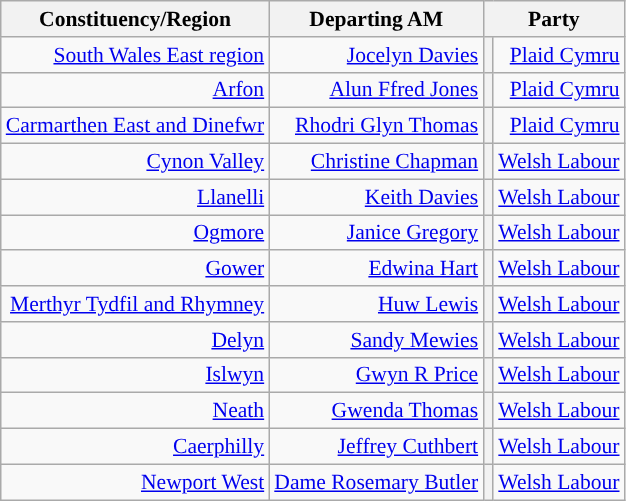<table class="wikitable" style="text-align:right; font-size:90%; margin-bottom:0">
<tr>
<th>Constituency/Region</th>
<th>Departing AM</th>
<th colspan="2">Party</th>
</tr>
<tr>
<td><a href='#'>South Wales East region</a></td>
<td><a href='#'>Jocelyn Davies</a></td>
<th style="background-color: "></th>
<td><a href='#'>Plaid Cymru</a></td>
</tr>
<tr>
<td><a href='#'>Arfon</a></td>
<td><a href='#'>Alun Ffred Jones</a></td>
<th style="background-color: "></th>
<td><a href='#'>Plaid Cymru</a></td>
</tr>
<tr>
<td><a href='#'>Carmarthen East and Dinefwr</a></td>
<td><a href='#'>Rhodri Glyn Thomas</a></td>
<th style="background-color: "></th>
<td><a href='#'>Plaid Cymru</a></td>
</tr>
<tr>
<td><a href='#'>Cynon Valley</a></td>
<td><a href='#'>Christine Chapman</a></td>
<th style="background-color: "></th>
<td><a href='#'>Welsh Labour</a></td>
</tr>
<tr>
<td><a href='#'>Llanelli</a></td>
<td><a href='#'>Keith Davies</a></td>
<th style="background-color: "></th>
<td><a href='#'>Welsh Labour</a></td>
</tr>
<tr>
<td><a href='#'>Ogmore</a></td>
<td><a href='#'>Janice Gregory</a></td>
<th style="background-color: "></th>
<td><a href='#'>Welsh Labour</a></td>
</tr>
<tr>
<td><a href='#'>Gower</a></td>
<td><a href='#'>Edwina Hart</a></td>
<th style="background-color: "></th>
<td><a href='#'>Welsh Labour</a></td>
</tr>
<tr>
<td><a href='#'>Merthyr Tydfil and Rhymney</a></td>
<td><a href='#'>Huw Lewis</a></td>
<th style="background-color: "></th>
<td><a href='#'>Welsh Labour</a></td>
</tr>
<tr>
<td><a href='#'>Delyn</a></td>
<td><a href='#'>Sandy Mewies</a></td>
<th style="background-color: "></th>
<td><a href='#'>Welsh Labour</a></td>
</tr>
<tr>
<td><a href='#'>Islwyn</a></td>
<td><a href='#'>Gwyn R Price</a></td>
<th style="background-color: "></th>
<td><a href='#'>Welsh Labour</a></td>
</tr>
<tr>
<td><a href='#'>Neath</a></td>
<td><a href='#'>Gwenda Thomas</a></td>
<th style="background-color: "></th>
<td><a href='#'>Welsh Labour</a></td>
</tr>
<tr>
<td><a href='#'>Caerphilly</a></td>
<td><a href='#'>Jeffrey Cuthbert</a></td>
<th style="background-color: "></th>
<td><a href='#'>Welsh Labour</a></td>
</tr>
<tr>
<td><a href='#'>Newport West</a></td>
<td><a href='#'>Dame Rosemary Butler</a></td>
<th style="background-color: "></th>
<td><a href='#'>Welsh Labour</a></td>
</tr>
</table>
